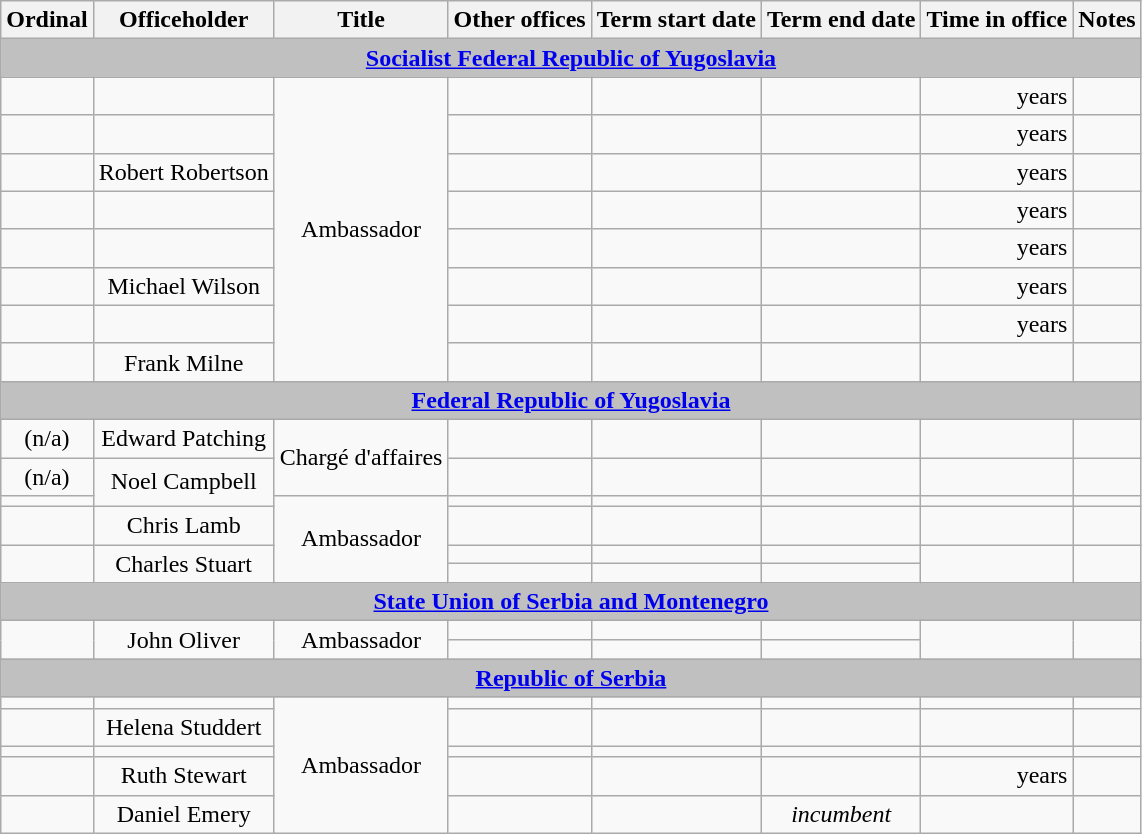<table class='wikitable sortable' style="text-align:center;">
<tr>
<th>Ordinal</th>
<th>Officeholder</th>
<th>Title</th>
<th>Other offices</th>
<th>Term start date</th>
<th>Term end date</th>
<th>Time in office</th>
<th>Notes</th>
</tr>
<tr>
<td colspan="8" style="background: silver;"><strong><a href='#'>Socialist Federal Republic of Yugoslavia</a></strong></td>
</tr>
<tr>
<td align=center></td>
<td> </td>
<td rowspan=8>Ambassador</td>
<td></td>
<td align=center></td>
<td align=center></td>
<td align=right> years</td>
<td></td>
</tr>
<tr>
<td align=center></td>
<td></td>
<td></td>
<td align=center></td>
<td align=center></td>
<td align=right> years</td>
<td></td>
</tr>
<tr>
<td align=center></td>
<td>Robert Robertson</td>
<td></td>
<td align=center></td>
<td align=center></td>
<td align=right> years</td>
<td></td>
</tr>
<tr>
<td align=center></td>
<td></td>
<td></td>
<td align=center></td>
<td align=center></td>
<td align=right> years</td>
<td></td>
</tr>
<tr>
<td align=center></td>
<td></td>
<td></td>
<td align=center></td>
<td align=center></td>
<td align=right> years</td>
<td></td>
</tr>
<tr>
<td align=center></td>
<td>Michael Wilson</td>
<td></td>
<td align=center></td>
<td align=center></td>
<td align=right> years</td>
<td></td>
</tr>
<tr>
<td align=center></td>
<td></td>
<td></td>
<td align=center></td>
<td align=center></td>
<td align=right> years</td>
<td></td>
</tr>
<tr>
<td align=center></td>
<td>Frank Milne</td>
<td></td>
<td align=center></td>
<td align=center></td>
<td align=right></td>
<td></td>
</tr>
<tr>
<td colspan="8" style="background: silver;"><strong><a href='#'>Federal Republic of Yugoslavia</a></strong></td>
</tr>
<tr>
<td align=center>(n/a)</td>
<td>Edward Patching</td>
<td rowspan=2>Chargé d'affaires</td>
<td style="background: ;"></td>
<td align=center></td>
<td align=center></td>
<td align=right></td>
<td></td>
</tr>
<tr>
<td align=center>(n/a)</td>
<td rowspan=2>Noel Campbell</td>
<td style="background: ;"></td>
<td align=center></td>
<td align=center></td>
<td align=right></td>
<td></td>
</tr>
<tr>
<td align=center></td>
<td rowspan=4>Ambassador</td>
<td></td>
<td align=center></td>
<td align=center></td>
<td align=right></td>
<td></td>
</tr>
<tr>
<td align=center></td>
<td>Chris Lamb</td>
<td></td>
<td align=center></td>
<td align=center></td>
<td align=right></td>
<td></td>
</tr>
<tr>
<td rowspan=2 align=center></td>
<td rowspan=2>Charles Stuart</td>
<td></td>
<td align=center></td>
<td align=center></td>
<td rowspan=2 align=right></td>
<td rowspan=2></td>
</tr>
<tr>
<td></td>
<td align=center></td>
<td align=center></td>
</tr>
<tr>
<td colspan="8" style="background: silver;"><strong><a href='#'>State Union of Serbia and Montenegro</a></strong></td>
</tr>
<tr>
<td rowspan=2 align=center></td>
<td rowspan=2>John Oliver</td>
<td rowspan=2>Ambassador</td>
<td></td>
<td align=center></td>
<td align=center></td>
<td rowspan=2 align=right></td>
<td rowspan=2></td>
</tr>
<tr>
<td></td>
<td align=center></td>
<td align=center></td>
</tr>
<tr>
<td colspan="8" style="background: silver;"><strong><a href='#'>Republic of Serbia</a></strong></td>
</tr>
<tr>
<td align=center></td>
<td></td>
<td rowspan=5>Ambassador</td>
<td></td>
<td align=center></td>
<td align=center></td>
<td align=right></td>
<td></td>
</tr>
<tr>
<td align=center></td>
<td>Helena Studdert</td>
<td></td>
<td align=center></td>
<td align=center></td>
<td align=right></td>
<td></td>
</tr>
<tr>
<td align=center></td>
<td></td>
<td></td>
<td align=center></td>
<td align=center></td>
<td align=right></td>
<td></td>
</tr>
<tr>
<td align=center></td>
<td>Ruth Stewart</td>
<td></td>
<td align=center></td>
<td align=center></td>
<td align=right> years</td>
<td></td>
</tr>
<tr>
<td align=center></td>
<td>Daniel Emery</td>
<td></td>
<td align=center></td>
<td align=center><em>incumbent</em></td>
<td align=right></td>
<td></td>
</tr>
</table>
